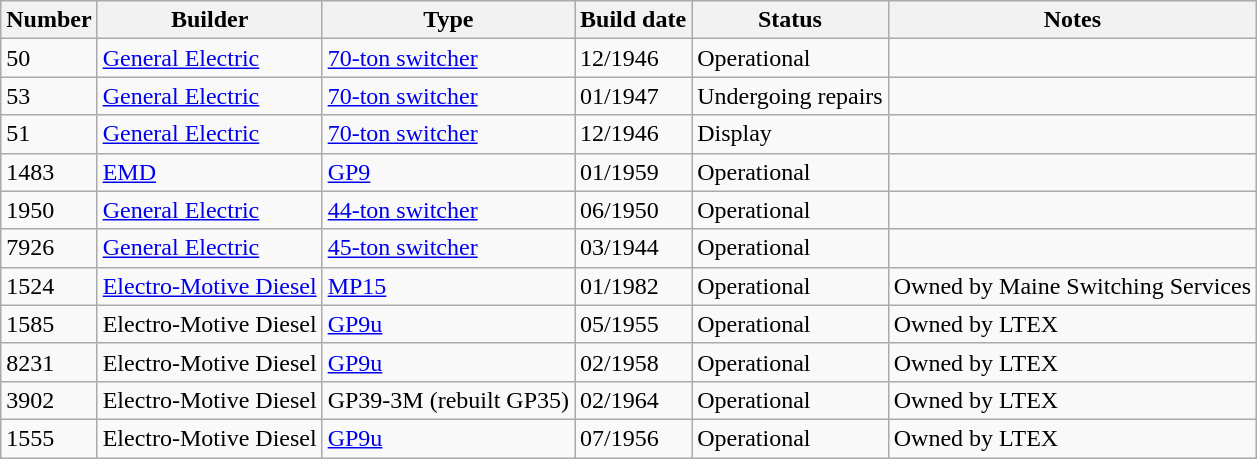<table class="wikitable">
<tr>
<th>Number</th>
<th>Builder</th>
<th>Type</th>
<th>Build date</th>
<th>Status</th>
<th>Notes</th>
</tr>
<tr>
<td>50</td>
<td><a href='#'>General Electric</a></td>
<td><a href='#'>70-ton switcher</a></td>
<td>12/1946</td>
<td>Operational</td>
<td></td>
</tr>
<tr>
<td>53</td>
<td><a href='#'>General Electric</a></td>
<td><a href='#'>70-ton switcher</a></td>
<td>01/1947</td>
<td>Undergoing repairs</td>
<td></td>
</tr>
<tr>
<td>51</td>
<td><a href='#'>General Electric</a></td>
<td><a href='#'>70-ton switcher</a></td>
<td>12/1946</td>
<td>Display</td>
<td></td>
</tr>
<tr>
<td>1483</td>
<td><a href='#'>EMD</a></td>
<td><a href='#'>GP9</a></td>
<td>01/1959</td>
<td>Operational</td>
<td></td>
</tr>
<tr>
<td>1950</td>
<td><a href='#'>General Electric</a></td>
<td><a href='#'>44-ton switcher</a></td>
<td>06/1950</td>
<td>Operational</td>
<td></td>
</tr>
<tr>
<td>7926</td>
<td><a href='#'>General Electric</a></td>
<td><a href='#'>45-ton switcher</a></td>
<td>03/1944</td>
<td>Operational</td>
<td></td>
</tr>
<tr>
<td>1524</td>
<td><a href='#'>Electro-Motive Diesel</a></td>
<td><a href='#'>MP15</a></td>
<td>01/1982</td>
<td>Operational</td>
<td>Owned by Maine Switching Services</td>
</tr>
<tr>
<td>1585</td>
<td>Electro-Motive Diesel</td>
<td><a href='#'>GP9u</a></td>
<td>05/1955</td>
<td>Operational</td>
<td>Owned by LTEX</td>
</tr>
<tr>
<td>8231</td>
<td>Electro-Motive Diesel</td>
<td><a href='#'>GP9u</a></td>
<td>02/1958</td>
<td>Operational</td>
<td>Owned by LTEX</td>
</tr>
<tr>
<td>3902</td>
<td>Electro-Motive Diesel</td>
<td>GP39-3M (rebuilt GP35)</td>
<td>02/1964</td>
<td>Operational</td>
<td>Owned by LTEX</td>
</tr>
<tr>
<td>1555</td>
<td>Electro-Motive Diesel</td>
<td><a href='#'>GP9u</a></td>
<td>07/1956</td>
<td>Operational</td>
<td>Owned by LTEX</td>
</tr>
</table>
